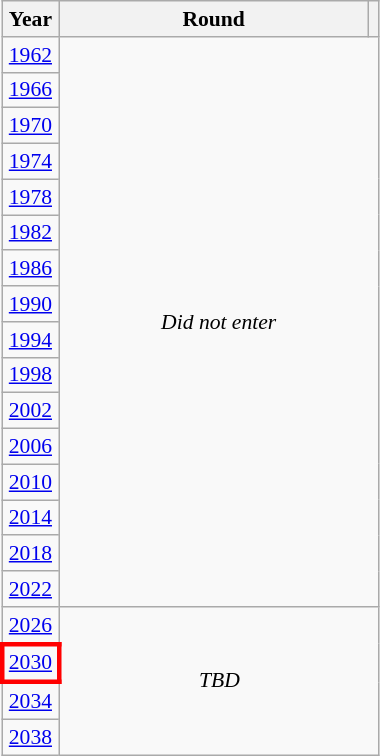<table class="wikitable" style="text-align: center; font-size:90%">
<tr>
<th>Year</th>
<th style="width:200px">Round</th>
<th></th>
</tr>
<tr>
<td><a href='#'>1962</a></td>
<td colspan="2" rowspan="16"><em>Did not enter</em></td>
</tr>
<tr>
<td><a href='#'>1966</a></td>
</tr>
<tr>
<td><a href='#'>1970</a></td>
</tr>
<tr>
<td><a href='#'>1974</a></td>
</tr>
<tr>
<td><a href='#'>1978</a></td>
</tr>
<tr>
<td><a href='#'>1982</a></td>
</tr>
<tr>
<td><a href='#'>1986</a></td>
</tr>
<tr>
<td><a href='#'>1990</a></td>
</tr>
<tr>
<td><a href='#'>1994</a></td>
</tr>
<tr>
<td><a href='#'>1998</a></td>
</tr>
<tr>
<td><a href='#'>2002</a></td>
</tr>
<tr>
<td><a href='#'>2006</a></td>
</tr>
<tr>
<td><a href='#'>2010</a></td>
</tr>
<tr>
<td><a href='#'>2014</a></td>
</tr>
<tr>
<td><a href='#'>2018</a></td>
</tr>
<tr>
<td><a href='#'>2022</a></td>
</tr>
<tr>
<td><a href='#'>2026</a></td>
<td colspan="2" rowspan="4"><em>TBD</em></td>
</tr>
<tr>
<td style="border: 3px solid red"><a href='#'>2030</a></td>
</tr>
<tr>
<td><a href='#'>2034</a></td>
</tr>
<tr>
<td><a href='#'>2038</a></td>
</tr>
</table>
